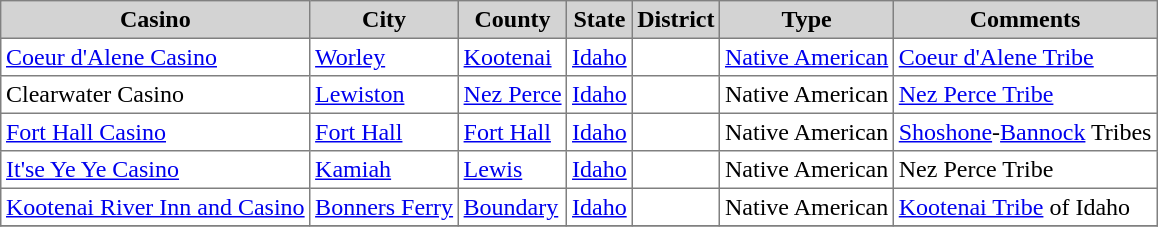<table class="toccolours sortable" border="1" cellpadding="3" style="border-collapse:collapse">
<tr bgcolor=lightgrey>
<th>Casino</th>
<th>City</th>
<th>County</th>
<th>State</th>
<th>District</th>
<th>Type</th>
<th>Comments<br><onlyinclude></th>
</tr>
<tr>
<td><a href='#'>Coeur d'Alene Casino</a></td>
<td><a href='#'>Worley</a></td>
<td><a href='#'>Kootenai</a></td>
<td><a href='#'>Idaho</a></td>
<td></td>
<td><a href='#'>Native American</a></td>
<td><a href='#'>Coeur d'Alene Tribe</a></td>
</tr>
<tr>
<td>Clearwater Casino</td>
<td><a href='#'>Lewiston</a></td>
<td><a href='#'>Nez Perce</a></td>
<td><a href='#'>Idaho</a></td>
<td></td>
<td>Native American</td>
<td><a href='#'>Nez Perce Tribe</a></td>
</tr>
<tr>
<td><a href='#'>Fort Hall Casino</a></td>
<td><a href='#'>Fort Hall</a></td>
<td><a href='#'>Fort Hall</a></td>
<td><a href='#'>Idaho</a></td>
<td></td>
<td>Native American</td>
<td><a href='#'>Shoshone</a>-<a href='#'>Bannock</a> Tribes</td>
</tr>
<tr>
<td><a href='#'>It'se Ye Ye Casino</a></td>
<td><a href='#'>Kamiah</a></td>
<td><a href='#'>Lewis</a></td>
<td><a href='#'>Idaho</a></td>
<td></td>
<td>Native American</td>
<td>Nez Perce Tribe</td>
</tr>
<tr>
<td><a href='#'>Kootenai River Inn and Casino</a></td>
<td><a href='#'>Bonners Ferry</a></td>
<td><a href='#'>Boundary</a></td>
<td><a href='#'>Idaho</a></td>
<td></td>
<td>Native American</td>
<td><a href='#'>Kootenai Tribe</a> of Idaho</td>
</tr>
<tr>
</tr>
</table>
